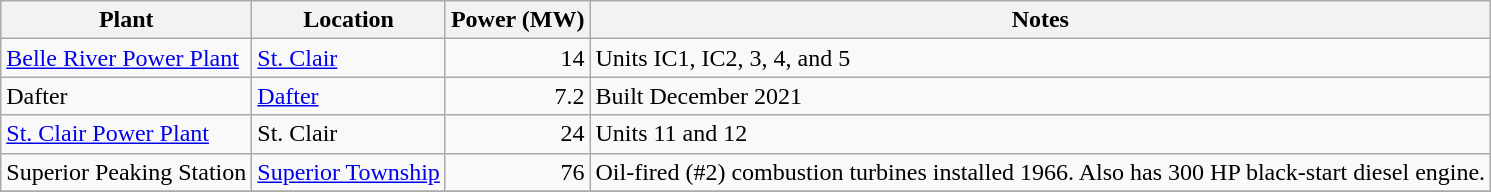<table class="wikitable sortable">
<tr>
<th>Plant</th>
<th>Location</th>
<th>Power (MW)</th>
<th>Notes</th>
</tr>
<tr>
<td><a href='#'>Belle River Power Plant</a></td>
<td><a href='#'>St. Clair</a></td>
<td align= "right">14</td>
<td>Units IC1, IC2, 3, 4, and 5</td>
</tr>
<tr>
<td>Dafter</td>
<td><a href='#'>Dafter</a></td>
<td align= "right">7.2</td>
<td>Built December 2021</td>
</tr>
<tr>
<td><a href='#'>St. Clair Power Plant</a></td>
<td>St. Clair</td>
<td align= "right">24</td>
<td>Units 11 and 12</td>
</tr>
<tr>
<td>Superior Peaking Station</td>
<td><a href='#'>Superior Township</a></td>
<td align="right">76</td>
<td>Oil-fired (#2) combustion turbines installed 1966. Also has 300 HP black-start diesel engine.</td>
</tr>
<tr>
</tr>
</table>
